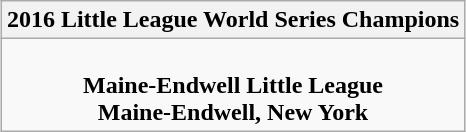<table class="wikitable" style="text-align: center; margin: 0 auto;">
<tr>
<th>2016 Little League World Series Champions</th>
</tr>
<tr>
<td> <br><strong>Maine-Endwell Little League</strong><br><strong> Maine-Endwell, New York</strong></td>
</tr>
</table>
